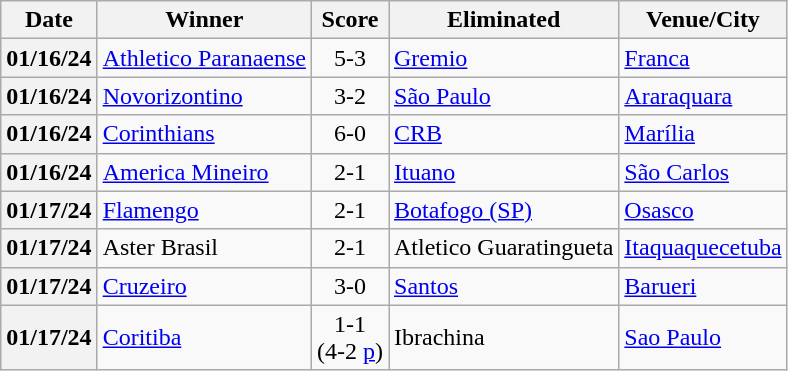<table class="sortable plainrowheaders wikitable">
<tr>
<th scope="col">Date</th>
<th scope="col">Winner</th>
<th scope="col">Score</th>
<th scope="col">Eliminated</th>
<th scope="col">Venue/City</th>
</tr>
<tr>
<th scope="row" style="text-align:center">01/16/24</th>
<td><a href='#'>Athletico Paranaense</a></td>
<td align="center">5-3</td>
<td><a href='#'>Gremio</a></td>
<td><a href='#'>Franca</a></td>
</tr>
<tr>
<th scope="row" style="text-align:center">01/16/24</th>
<td><a href='#'>Novorizontino</a></td>
<td align="center">3-2</td>
<td><a href='#'>São Paulo</a></td>
<td><a href='#'>Araraquara</a></td>
</tr>
<tr>
<th scope="row" style="text-align:center">01/16/24</th>
<td><a href='#'>Corinthians</a></td>
<td align="center">6-0</td>
<td><a href='#'>CRB</a></td>
<td><a href='#'>Marília</a></td>
</tr>
<tr>
<th scope="row" style="text-align:center">01/16/24</th>
<td><a href='#'>America Mineiro</a></td>
<td align="center">2-1</td>
<td><a href='#'>Ituano</a></td>
<td><a href='#'>São Carlos</a></td>
</tr>
<tr>
<th scope="row" style="text-align:center">01/17/24</th>
<td><a href='#'>Flamengo</a></td>
<td align="center">2-1</td>
<td><a href='#'>Botafogo (SP)</a></td>
<td><a href='#'>Osasco</a></td>
</tr>
<tr>
<th scope="row" style="text-align:center">01/17/24</th>
<td>Aster Brasil</td>
<td align="center">2-1</td>
<td>Atletico Guaratingueta</td>
<td><a href='#'>Itaquaquecetuba</a></td>
</tr>
<tr>
<th scope="row" style="text-align:center">01/17/24</th>
<td><a href='#'>Cruzeiro</a></td>
<td align="center">3-0</td>
<td><a href='#'>Santos</a></td>
<td><a href='#'>Barueri</a></td>
</tr>
<tr>
<th scope="row" style="text-align:center">01/17/24</th>
<td><a href='#'>Coritiba</a></td>
<td align="center">1-1<br>(4-2 <a href='#'>p</a>)</td>
<td>Ibrachina</td>
<td><a href='#'>Sao Paulo</a></td>
</tr>
</table>
